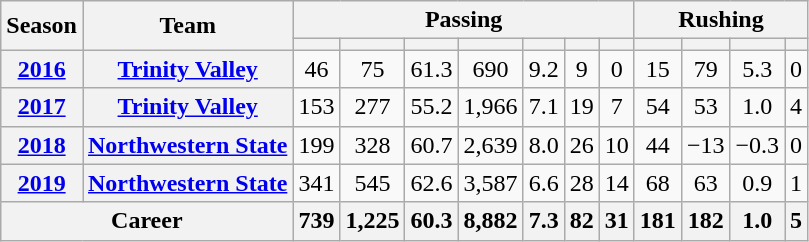<table class="wikitable" style="text-align:center;">
<tr>
<th rowspan="2">Season</th>
<th rowspan="2">Team</th>
<th colspan="7">Passing</th>
<th colspan="4">Rushing</th>
</tr>
<tr>
<th></th>
<th></th>
<th></th>
<th></th>
<th></th>
<th></th>
<th></th>
<th></th>
<th></th>
<th></th>
<th></th>
</tr>
<tr>
<th><a href='#'>2016</a></th>
<th><a href='#'>Trinity Valley</a></th>
<td>46</td>
<td>75</td>
<td>61.3</td>
<td>690</td>
<td>9.2</td>
<td>9</td>
<td>0</td>
<td>15</td>
<td>79</td>
<td>5.3</td>
<td>0</td>
</tr>
<tr>
<th><a href='#'>2017</a></th>
<th><a href='#'>Trinity Valley</a></th>
<td>153</td>
<td>277</td>
<td>55.2</td>
<td>1,966</td>
<td>7.1</td>
<td>19</td>
<td>7</td>
<td>54</td>
<td>53</td>
<td>1.0</td>
<td>4</td>
</tr>
<tr>
<th><a href='#'>2018</a></th>
<th><a href='#'>Northwestern State</a></th>
<td>199</td>
<td>328</td>
<td>60.7</td>
<td>2,639</td>
<td>8.0</td>
<td>26</td>
<td>10</td>
<td>44</td>
<td>−13</td>
<td>−0.3</td>
<td>0</td>
</tr>
<tr>
<th><a href='#'>2019</a></th>
<th><a href='#'>Northwestern State</a></th>
<td>341</td>
<td>545</td>
<td>62.6</td>
<td>3,587</td>
<td>6.6</td>
<td>28</td>
<td>14</td>
<td>68</td>
<td>63</td>
<td>0.9</td>
<td>1</td>
</tr>
<tr>
<th colspan="2">Career</th>
<th>739</th>
<th>1,225</th>
<th>60.3</th>
<th>8,882</th>
<th>7.3</th>
<th>82</th>
<th>31</th>
<th>181</th>
<th>182</th>
<th>1.0</th>
<th>5</th>
</tr>
</table>
